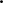<table>
<tr>
<td>.</td>
<td></td>
</tr>
</table>
